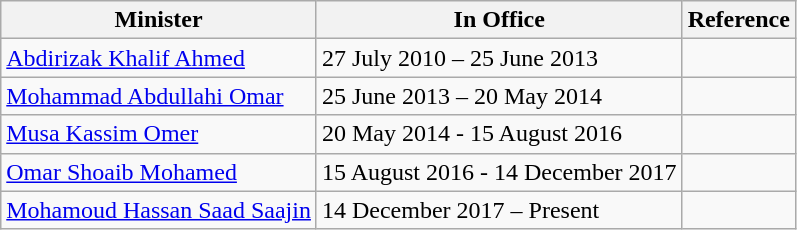<table class="sortable wikitable">
<tr>
<th>Minister</th>
<th>In Office</th>
<th>Reference</th>
</tr>
<tr>
<td><a href='#'>Abdirizak Khalif Ahmed</a></td>
<td>27 July 2010 – 25 June 2013</td>
<td></td>
</tr>
<tr>
<td><a href='#'>Mohammad Abdullahi Omar</a></td>
<td>25 June 2013 – 20 May 2014</td>
<td></td>
</tr>
<tr>
<td><a href='#'>Musa Kassim Omer</a></td>
<td>20 May 2014 - 15 August 2016</td>
<td></td>
</tr>
<tr>
<td><a href='#'>Omar Shoaib Mohamed</a></td>
<td>15 August 2016 - 14 December 2017</td>
<td></td>
</tr>
<tr>
<td><a href='#'>Mohamoud Hassan Saad Saajin</a></td>
<td>14 December 2017 – Present</td>
<td></td>
</tr>
</table>
